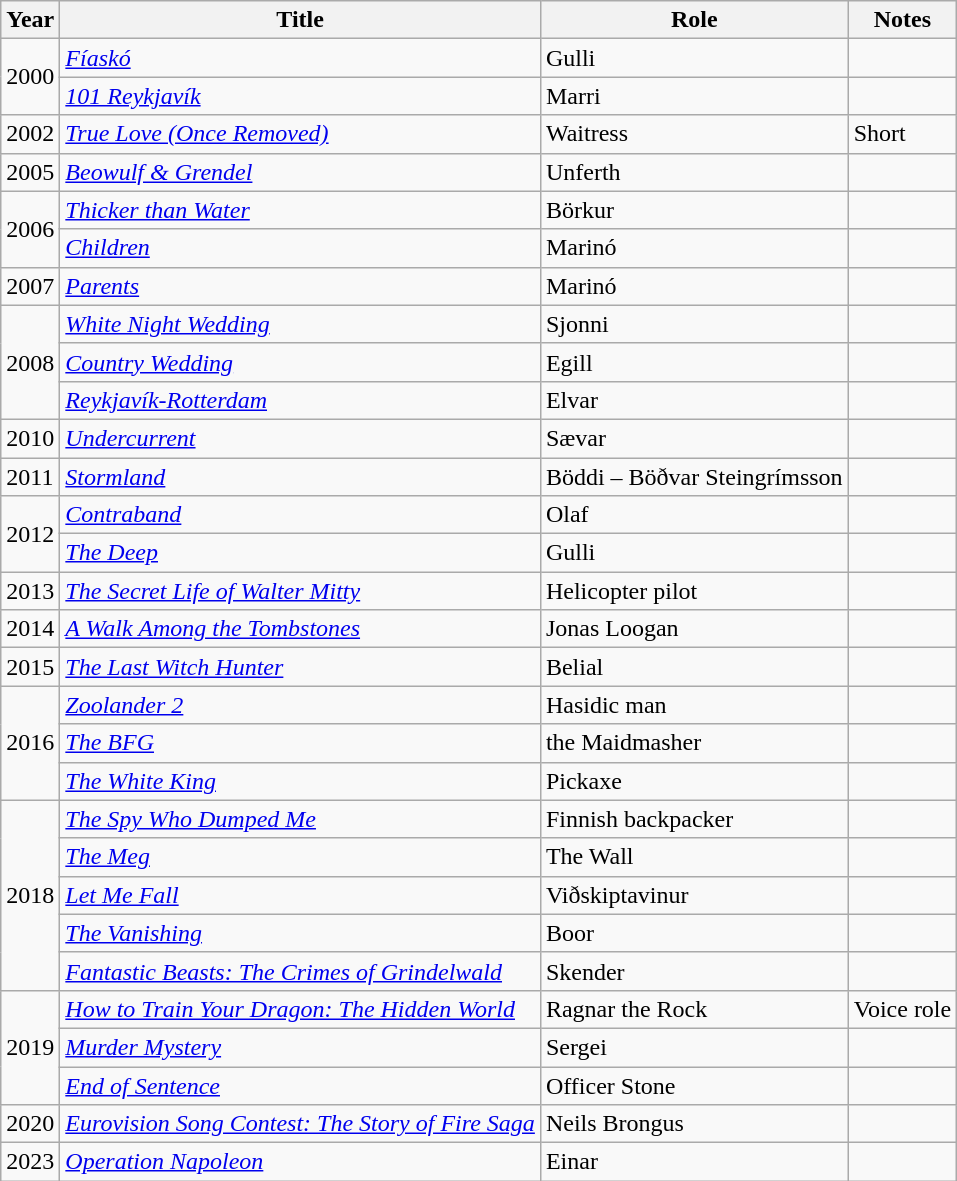<table class="wikitable sortable">
<tr>
<th>Year</th>
<th>Title</th>
<th>Role</th>
<th class="unsortable">Notes</th>
</tr>
<tr>
<td rowspan=2>2000</td>
<td><em><a href='#'>Fíaskó</a></em></td>
<td>Gulli</td>
<td></td>
</tr>
<tr>
<td><em><a href='#'>101 Reykjavík</a></em></td>
<td>Marri</td>
<td></td>
</tr>
<tr>
<td>2002</td>
<td><em><a href='#'>True Love (Once Removed)</a></em></td>
<td>Waitress</td>
<td>Short</td>
</tr>
<tr>
<td>2005</td>
<td><em><a href='#'>Beowulf & Grendel</a></em></td>
<td>Unferth</td>
<td></td>
</tr>
<tr>
<td rowspan=2>2006</td>
<td><em><a href='#'>Thicker than Water</a></em></td>
<td>Börkur</td>
<td></td>
</tr>
<tr>
<td><em><a href='#'>Children</a></em></td>
<td>Marinó</td>
<td></td>
</tr>
<tr>
<td>2007</td>
<td><em><a href='#'>Parents</a></em></td>
<td>Marinó</td>
<td></td>
</tr>
<tr>
<td rowspan=3>2008</td>
<td><em><a href='#'>White Night Wedding</a></em></td>
<td>Sjonni</td>
<td></td>
</tr>
<tr>
<td><em><a href='#'>Country Wedding</a></em></td>
<td>Egill</td>
<td></td>
</tr>
<tr>
<td><em><a href='#'>Reykjavík-Rotterdam</a></em></td>
<td>Elvar</td>
<td></td>
</tr>
<tr>
<td>2010</td>
<td><em><a href='#'>Undercurrent</a></em></td>
<td>Sævar</td>
<td></td>
</tr>
<tr>
<td>2011</td>
<td><em><a href='#'>Stormland</a></em></td>
<td>Böddi – Böðvar Steingrímsson</td>
<td></td>
</tr>
<tr>
<td rowspan=2>2012</td>
<td><em><a href='#'>Contraband</a></em></td>
<td>Olaf</td>
<td></td>
</tr>
<tr>
<td><em><a href='#'>The Deep</a></em></td>
<td>Gulli</td>
<td></td>
</tr>
<tr>
<td>2013</td>
<td><em><a href='#'>The Secret Life of Walter Mitty</a></em></td>
<td>Helicopter pilot</td>
<td></td>
</tr>
<tr>
<td>2014</td>
<td><em><a href='#'>A Walk Among the Tombstones</a></em></td>
<td>Jonas Loogan</td>
<td></td>
</tr>
<tr>
<td>2015</td>
<td><em><a href='#'>The Last Witch Hunter</a></em></td>
<td>Belial</td>
<td></td>
</tr>
<tr>
<td rowspan=3>2016</td>
<td><em><a href='#'>Zoolander 2</a></em></td>
<td>Hasidic man</td>
<td></td>
</tr>
<tr>
<td><em><a href='#'>The BFG</a></em></td>
<td>the Maidmasher</td>
<td></td>
</tr>
<tr>
<td><em><a href='#'>The White King</a></em></td>
<td>Pickaxe</td>
<td></td>
</tr>
<tr>
<td rowspan=5>2018</td>
<td><em><a href='#'>The Spy Who Dumped Me</a></em></td>
<td>Finnish backpacker</td>
<td></td>
</tr>
<tr>
<td><em><a href='#'>The Meg</a></em></td>
<td>The Wall</td>
<td></td>
</tr>
<tr>
<td><em><a href='#'>Let Me Fall</a></em></td>
<td>Viðskiptavinur</td>
<td></td>
</tr>
<tr>
<td><em><a href='#'>The Vanishing</a></em></td>
<td>Boor</td>
<td></td>
</tr>
<tr>
<td><em><a href='#'>Fantastic Beasts: The Crimes of Grindelwald</a></em></td>
<td>Skender</td>
<td></td>
</tr>
<tr>
<td rowspan=3>2019</td>
<td><em><a href='#'>How to Train Your Dragon: The Hidden World</a></em></td>
<td>Ragnar the Rock</td>
<td>Voice role</td>
</tr>
<tr>
<td><em><a href='#'>Murder Mystery</a></em></td>
<td>Sergei</td>
<td></td>
</tr>
<tr>
<td><em><a href='#'>End of Sentence</a></em></td>
<td>Officer Stone</td>
<td></td>
</tr>
<tr>
<td>2020</td>
<td><em><a href='#'>Eurovision Song Contest: The Story of Fire Saga</a></em></td>
<td>Neils Brongus</td>
<td></td>
</tr>
<tr>
<td>2023</td>
<td><em><a href='#'>Operation Napoleon</a></em></td>
<td>Einar</td>
<td></td>
</tr>
</table>
